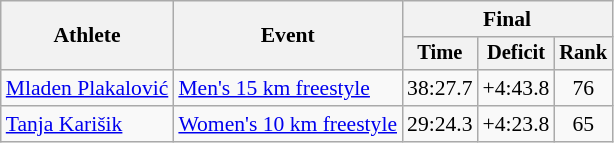<table class="wikitable" style="font-size:90%">
<tr>
<th rowspan="2">Athlete</th>
<th rowspan="2">Event</th>
<th colspan="3">Final</th>
</tr>
<tr style="font-size:95%">
<th>Time</th>
<th>Deficit</th>
<th>Rank</th>
</tr>
<tr align=center>
<td align=left><a href='#'>Mladen Plakalović</a></td>
<td align=left><a href='#'>Men's 15 km freestyle</a></td>
<td>38:27.7</td>
<td>+4:43.8</td>
<td>76</td>
</tr>
<tr align=center>
<td align=left><a href='#'>Tanja Karišik</a></td>
<td align=left><a href='#'>Women's 10 km freestyle</a></td>
<td>29:24.3</td>
<td>+4:23.8</td>
<td>65</td>
</tr>
</table>
